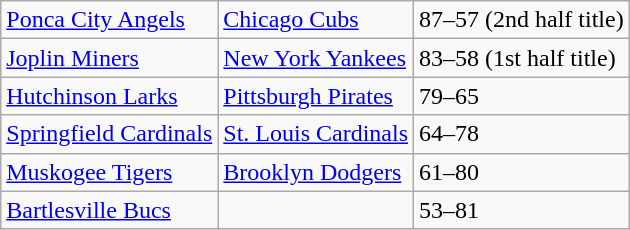<table class="wikitable">
<tr>
<td><a href='#'>Ponca City Angels</a></td>
<td><a href='#'>Chicago Cubs</a></td>
<td>87–57 (2nd half title)</td>
</tr>
<tr>
<td><a href='#'>Joplin Miners</a></td>
<td><a href='#'>New York Yankees</a></td>
<td>83–58 (1st half title)</td>
</tr>
<tr>
<td><a href='#'>Hutchinson Larks</a></td>
<td><a href='#'>Pittsburgh Pirates</a></td>
<td>79–65</td>
</tr>
<tr>
<td><a href='#'>Springfield Cardinals</a></td>
<td><a href='#'>St. Louis Cardinals</a></td>
<td>64–78</td>
</tr>
<tr>
<td><a href='#'>Muskogee Tigers</a></td>
<td><a href='#'>Brooklyn Dodgers</a></td>
<td>61–80</td>
</tr>
<tr>
<td><a href='#'>Bartlesville Bucs</a></td>
<td></td>
<td>53–81</td>
</tr>
</table>
